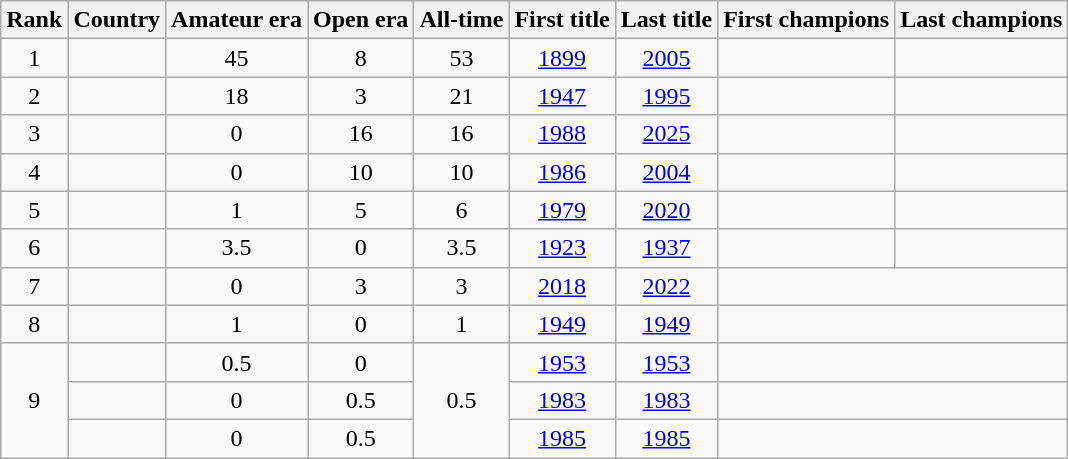<table class="wikitable sortable">
<tr>
<th>Rank</th>
<th>Country</th>
<th>Amateur era</th>
<th>Open era</th>
<th>All-time</th>
<th>First title</th>
<th>Last title</th>
<th>First champions</th>
<th>Last champions</th>
</tr>
<tr>
<td align=center>1</td>
<td></td>
<td align=center>45</td>
<td align=center>8</td>
<td align=center>53</td>
<td align=center><a href='#'>1899</a></td>
<td align=center><a href='#'>2005</a></td>
<td><br></td>
<td><br></td>
</tr>
<tr>
<td align=center>2</td>
<td></td>
<td align=center>18</td>
<td align=center>3</td>
<td align=center>21</td>
<td align=center><a href='#'>1947</a></td>
<td align=center><a href='#'>1995</a></td>
<td><br></td>
<td><br></td>
</tr>
<tr>
<td align=center>3</td>
<td></td>
<td align=center>0</td>
<td align=center>16</td>
<td align=center>16</td>
<td align=center><a href='#'>1988</a></td>
<td align=center><a href='#'>2025</a></td>
<td><br></td>
<td><br></td>
</tr>
<tr>
<td align=center>4</td>
<td></td>
<td align=center>0</td>
<td align=center>10</td>
<td align=center>10</td>
<td align=center><a href='#'>1986</a></td>
<td align=center><a href='#'>2004</a></td>
<td><br></td>
<td><br></td>
</tr>
<tr>
<td align=center>5</td>
<td></td>
<td align=center>1</td>
<td align=center>5</td>
<td align=center>6</td>
<td align=center><a href='#'>1979</a></td>
<td align=center><a href='#'>2020</a></td>
<td><br></td>
<td><br></td>
</tr>
<tr>
<td align=center>6</td>
<td></td>
<td align=center>3.5</td>
<td align=center>0</td>
<td align=center>3.5</td>
<td align=center><a href='#'>1923</a></td>
<td align=center><a href='#'>1937</a></td>
<td><br> </td>
<td><br> </td>
</tr>
<tr>
<td align=center>7</td>
<td></td>
<td align=center>0</td>
<td align=center>3</td>
<td align=center>3</td>
<td align=center><a href='#'>2018</a></td>
<td align=center><a href='#'>2022</a></td>
<td colspan=2 align=center><br></td>
</tr>
<tr>
<td align=center>8</td>
<td></td>
<td align=center>1</td>
<td align=center>0</td>
<td align=center>1</td>
<td align=center><a href='#'>1949</a></td>
<td align=center><a href='#'>1949</a></td>
<td colspan=2 align=center><br></td>
</tr>
<tr>
<td rowspan=3 align=center>9</td>
<td></td>
<td align=center>0.5</td>
<td align=center>0</td>
<td rowspan=3 align=center>0.5</td>
<td align=center><a href='#'>1953</a></td>
<td align=center><a href='#'>1953</a></td>
<td colspan=2 align=center><br> </td>
</tr>
<tr>
<td></td>
<td align=center>0</td>
<td align=center>0.5</td>
<td align=center><a href='#'>1983</a></td>
<td align=center><a href='#'>1983</a></td>
<td colspan=2 align=center><br> </td>
</tr>
<tr>
<td></td>
<td align=center>0</td>
<td align=center>0.5</td>
<td align=center><a href='#'>1985</a></td>
<td align=center><a href='#'>1985</a></td>
<td colspan=2 align=center><br> </td>
</tr>
</table>
